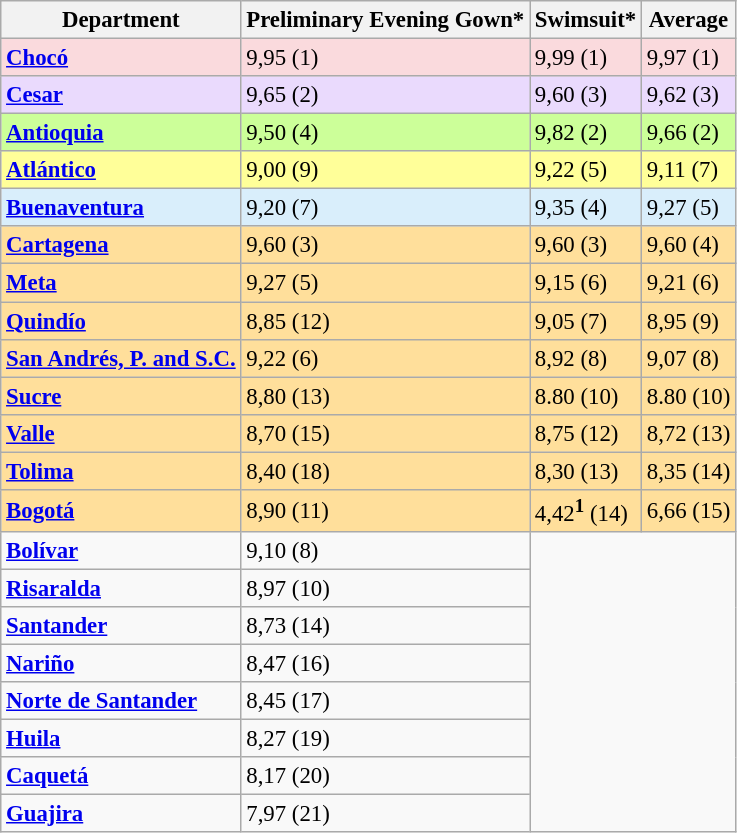<table class="wikitable sortable collapsible" style="font-size: 95%;">
<tr>
<th>Department</th>
<th>Preliminary Evening Gown*</th>
<th>Swimsuit*</th>
<th>Average</th>
</tr>
<tr style="background-color:#FADADD;">
<td><strong> <a href='#'>Chocó</a></strong></td>
<td>9,95 (1)</td>
<td>9,99 (1)</td>
<td>9,97 (1)</td>
</tr>
<tr style="background-color:#eadafd;">
<td><strong> <a href='#'>Cesar</a></strong></td>
<td>9,65 (2)</td>
<td>9,60 (3)</td>
<td>9,62 (3)</td>
</tr>
<tr style="background-color:#ccff99;">
<td><strong> <a href='#'>Antioquia</a></strong></td>
<td>9,50 (4)</td>
<td>9,82 (2)</td>
<td>9,66 (2)</td>
</tr>
<tr style="background-color:#ffff99;">
<td><strong> <a href='#'>Atlántico</a></strong></td>
<td>9,00 (9)</td>
<td>9,22 (5)</td>
<td>9,11 (7)</td>
</tr>
<tr style="background-color:#d9eefb;">
<td> <strong><a href='#'>Buenaventura</a></strong></td>
<td>9,20 (7)</td>
<td>9,35 (4)</td>
<td>9,27 (5)</td>
</tr>
<tr style="background-color:#ffdf9b;">
<td><strong> <a href='#'>Cartagena</a></strong></td>
<td>9,60 (3)</td>
<td>9,60 (3)</td>
<td>9,60 (4)</td>
</tr>
<tr style="background-color:#ffdf9b;">
<td><strong> <a href='#'>Meta</a></strong></td>
<td>9,27 (5)</td>
<td>9,15 (6)</td>
<td>9,21 (6)</td>
</tr>
<tr style="background-color:#ffdf9b;">
<td><strong> <a href='#'>Quindío</a></strong></td>
<td>8,85 (12)</td>
<td>9,05 (7)</td>
<td>8,95 (9)</td>
</tr>
<tr style="background-color:#ffdf9b;">
<td><strong> <a href='#'>San Andrés, P. and S.C.</a></strong></td>
<td>9,22 (6)</td>
<td>8,92 (8)</td>
<td>9,07 (8)</td>
</tr>
<tr style="background-color:#ffdf9b;">
<td> <strong><a href='#'>Sucre</a></strong></td>
<td>8,80 (13)</td>
<td>8.80 (10)</td>
<td>8.80 (10)</td>
</tr>
<tr style="background-color:#ffdf9b;">
<td><strong> <a href='#'>Valle</a></strong></td>
<td>8,70 (15)</td>
<td>8,75 (12)</td>
<td>8,72 (13)</td>
</tr>
<tr style="background-color:#ffdf9b;">
<td><strong> <a href='#'>Tolima</a></strong></td>
<td>8,40 (18)</td>
<td>8,30 (13)</td>
<td>8,35 (14)</td>
</tr>
<tr style="background-color:#ffdf9b;">
<td><strong> <a href='#'>Bogotá</a></strong></td>
<td>8,90 (11)</td>
<td>4,42<sup><strong>1</strong></sup> (14)</td>
<td>6,66 (15)</td>
</tr>
<tr>
<td><strong> <a href='#'>Bolívar</a></strong></td>
<td>9,10 (8)</td>
<td colspan="2" rowspan="8"></td>
</tr>
<tr>
<td><strong> <a href='#'>Risaralda</a></strong></td>
<td>8,97 (10)</td>
</tr>
<tr>
<td> <a href='#'><strong>Santander</strong></a></td>
<td>8,73 (14)</td>
</tr>
<tr>
<td><strong> <a href='#'>Nariño</a></strong></td>
<td>8,47 (16)</td>
</tr>
<tr>
<td><strong> <a href='#'>Norte de Santander</a></strong></td>
<td>8,45 (17)</td>
</tr>
<tr>
<td><strong> <a href='#'>Huila</a></strong></td>
<td>8,27 (19)</td>
</tr>
<tr>
<td> <a href='#'><strong>Caquetá</strong></a></td>
<td>8,17 (20)</td>
</tr>
<tr>
<td><strong> <a href='#'>Guajira</a></strong></td>
<td>7,97 (21)</td>
</tr>
</table>
